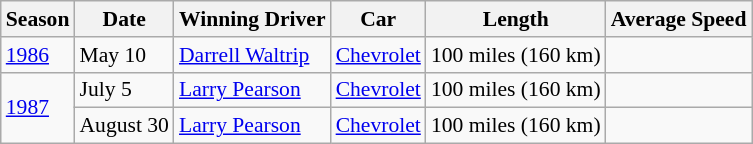<table class="wikitable" style="font-size:90%">
<tr>
<th>Season</th>
<th>Date</th>
<th>Winning Driver</th>
<th>Car</th>
<th>Length</th>
<th>Average Speed</th>
</tr>
<tr>
<td><a href='#'>1986</a></td>
<td>May 10</td>
<td><a href='#'>Darrell Waltrip</a></td>
<td><a href='#'>Chevrolet</a></td>
<td>100 miles (160 km)</td>
<td></td>
</tr>
<tr>
<td rowspan=2><a href='#'>1987</a></td>
<td>July 5</td>
<td><a href='#'>Larry Pearson</a></td>
<td><a href='#'>Chevrolet</a></td>
<td>100 miles (160 km)</td>
<td></td>
</tr>
<tr>
<td>August 30</td>
<td><a href='#'>Larry Pearson</a></td>
<td><a href='#'>Chevrolet</a></td>
<td>100 miles (160 km)</td>
<td></td>
</tr>
</table>
